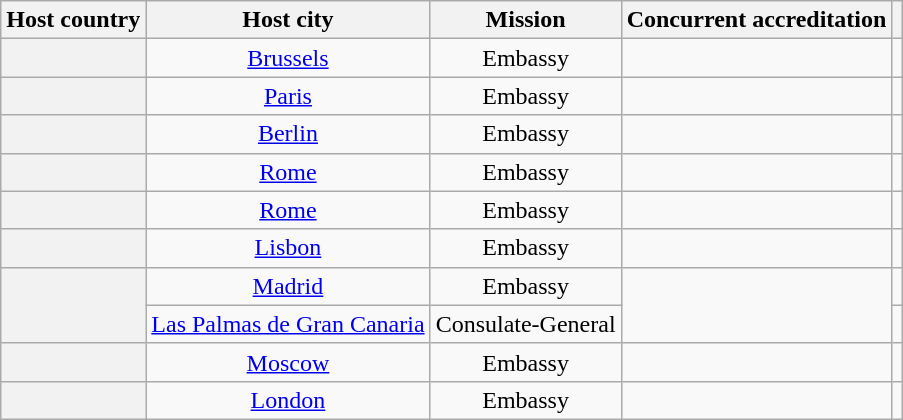<table class="wikitable plainrowheaders" style="text-align:center;">
<tr>
<th scope="col">Host country</th>
<th scope="col">Host city</th>
<th scope="col">Mission</th>
<th scope="col">Concurrent accreditation</th>
<th scope="col"></th>
</tr>
<tr>
<th scope="row"></th>
<td><a href='#'>Brussels</a></td>
<td>Embassy</td>
<td></td>
<td></td>
</tr>
<tr>
<th scope="row"></th>
<td><a href='#'>Paris</a></td>
<td>Embassy</td>
<td></td>
<td></td>
</tr>
<tr>
<th scope="row"></th>
<td><a href='#'>Berlin</a></td>
<td>Embassy</td>
<td></td>
<td></td>
</tr>
<tr>
<th scope="row"></th>
<td><a href='#'>Rome</a></td>
<td>Embassy</td>
<td></td>
<td></td>
</tr>
<tr>
<th scope="row"></th>
<td><a href='#'>Rome</a></td>
<td>Embassy</td>
<td></td>
<td></td>
</tr>
<tr>
<th scope="row"></th>
<td><a href='#'>Lisbon</a></td>
<td>Embassy</td>
<td></td>
<td></td>
</tr>
<tr>
<th scope="row" rowspan="2"></th>
<td><a href='#'>Madrid</a></td>
<td>Embassy</td>
<td rowspan="2"></td>
<td></td>
</tr>
<tr>
<td><a href='#'>Las Palmas de Gran Canaria</a></td>
<td>Consulate-General</td>
<td></td>
</tr>
<tr>
<th scope="row"></th>
<td><a href='#'>Moscow</a></td>
<td>Embassy</td>
<td></td>
<td></td>
</tr>
<tr>
<th scope="row"></th>
<td><a href='#'>London</a></td>
<td>Embassy</td>
<td></td>
<td></td>
</tr>
</table>
